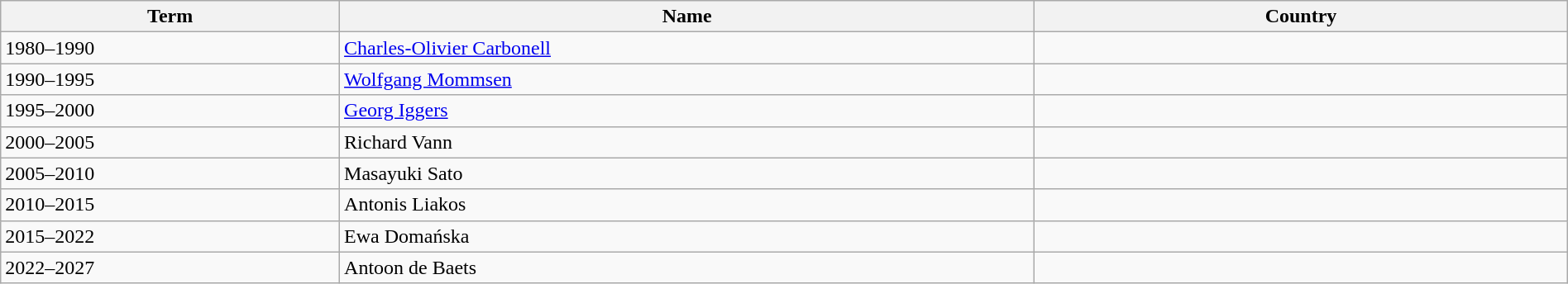<table class="wikitable sortable" style="table-layout: fixed; width:100%">
<tr>
<th scope=col style="width: 45px">Term</th>
<th scope=col style="width: 100px">Name</th>
<th scope=col style="width: 75px">Country</th>
</tr>
<tr>
<td>1980–1990</td>
<td><a href='#'>Charles-Olivier Carbonell</a></td>
<td></td>
</tr>
<tr>
<td>1990–1995</td>
<td><a href='#'>Wolfgang Mommsen</a></td>
<td></td>
</tr>
<tr>
<td>1995–2000</td>
<td><a href='#'>Georg Iggers</a></td>
<td></td>
</tr>
<tr>
<td>2000–2005</td>
<td>Richard Vann</td>
<td></td>
</tr>
<tr>
<td>2005–2010</td>
<td>Masayuki Sato</td>
<td></td>
</tr>
<tr>
<td>2010–2015</td>
<td>Antonis Liakos</td>
<td></td>
</tr>
<tr>
<td>2015–2022</td>
<td>Ewa Domańska</td>
<td></td>
</tr>
<tr>
<td>2022–2027</td>
<td>Antoon de Baets</td>
<td></td>
</tr>
</table>
